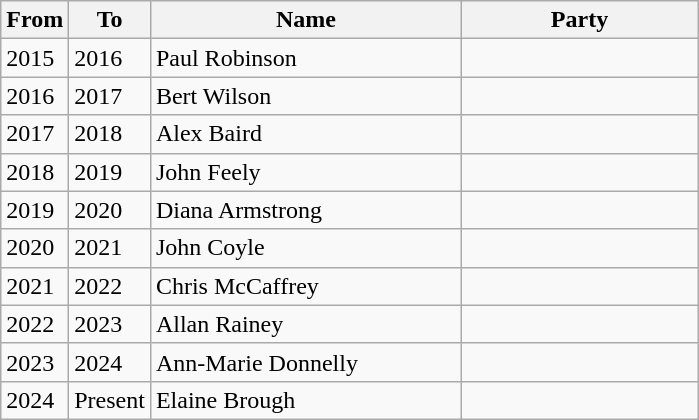<table class="wikitable sortable">
<tr>
<th>From</th>
<th>To</th>
<th scope="col" width="200">Name</th>
<th scope="col" width="150" colspan=2>Party</th>
</tr>
<tr>
<td>2015</td>
<td>2016</td>
<td>Paul Robinson</td>
<td></td>
</tr>
<tr>
<td>2016</td>
<td>2017</td>
<td>Bert Wilson</td>
<td></td>
</tr>
<tr>
<td>2017</td>
<td>2018</td>
<td>Alex Baird</td>
<td></td>
</tr>
<tr>
<td>2018</td>
<td>2019</td>
<td>John Feely</td>
<td></td>
</tr>
<tr>
<td>2019</td>
<td>2020</td>
<td>Diana Armstrong</td>
<td></td>
</tr>
<tr>
<td>2020</td>
<td>2021</td>
<td>John Coyle</td>
<td></td>
</tr>
<tr>
<td>2021</td>
<td>2022</td>
<td>Chris McCaffrey</td>
<td></td>
</tr>
<tr>
<td>2022</td>
<td>2023</td>
<td>Allan Rainey</td>
<td></td>
</tr>
<tr>
<td>2023</td>
<td>2024</td>
<td>Ann-Marie Donnelly</td>
<td></td>
</tr>
<tr>
<td>2024</td>
<td>Present</td>
<td>Elaine Brough</td>
<td></td>
</tr>
</table>
